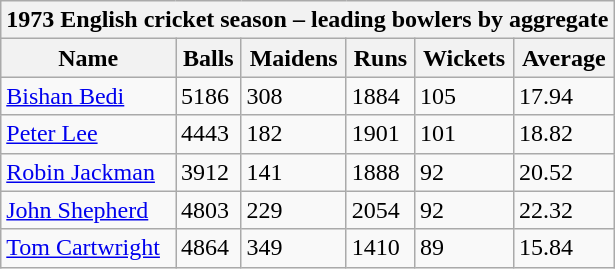<table class="wikitable">
<tr>
<th bgcolor="#efefef" colspan="7">1973 English cricket season – leading bowlers by aggregate</th>
</tr>
<tr bgcolor="#efefef">
<th>Name</th>
<th>Balls</th>
<th>Maidens</th>
<th>Runs</th>
<th>Wickets</th>
<th>Average</th>
</tr>
<tr>
<td><a href='#'>Bishan Bedi</a></td>
<td>5186</td>
<td>308</td>
<td>1884</td>
<td>105</td>
<td>17.94</td>
</tr>
<tr>
<td><a href='#'>Peter Lee</a></td>
<td>4443</td>
<td>182</td>
<td>1901</td>
<td>101</td>
<td>18.82</td>
</tr>
<tr>
<td><a href='#'>Robin Jackman</a></td>
<td>3912</td>
<td>141</td>
<td>1888</td>
<td>92</td>
<td>20.52</td>
</tr>
<tr>
<td><a href='#'>John Shepherd</a></td>
<td>4803</td>
<td>229</td>
<td>2054</td>
<td>92</td>
<td>22.32</td>
</tr>
<tr>
<td><a href='#'>Tom Cartwright</a></td>
<td>4864</td>
<td>349</td>
<td>1410</td>
<td>89</td>
<td>15.84</td>
</tr>
</table>
